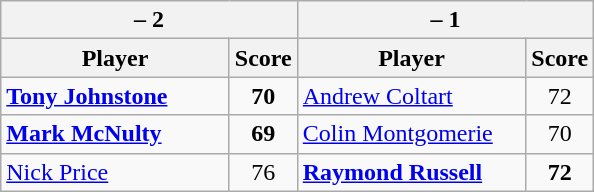<table class=wikitable>
<tr>
<th colspan=2> – 2</th>
<th colspan=2> – 1</th>
</tr>
<tr>
<th width=145>Player</th>
<th>Score</th>
<th width=145>Player</th>
<th>Score</th>
</tr>
<tr>
<td><strong><a href='#'>Tony Johnstone</a></strong></td>
<td align=center><strong>70</strong></td>
<td><a href='#'>Andrew Coltart</a></td>
<td align=center>72</td>
</tr>
<tr>
<td><strong><a href='#'>Mark McNulty</a></strong></td>
<td align=center><strong>69</strong></td>
<td><a href='#'>Colin Montgomerie</a></td>
<td align=center>70</td>
</tr>
<tr>
<td><a href='#'>Nick Price</a></td>
<td align=center>76</td>
<td><strong><a href='#'>Raymond Russell</a></strong></td>
<td align=center><strong>72</strong></td>
</tr>
</table>
